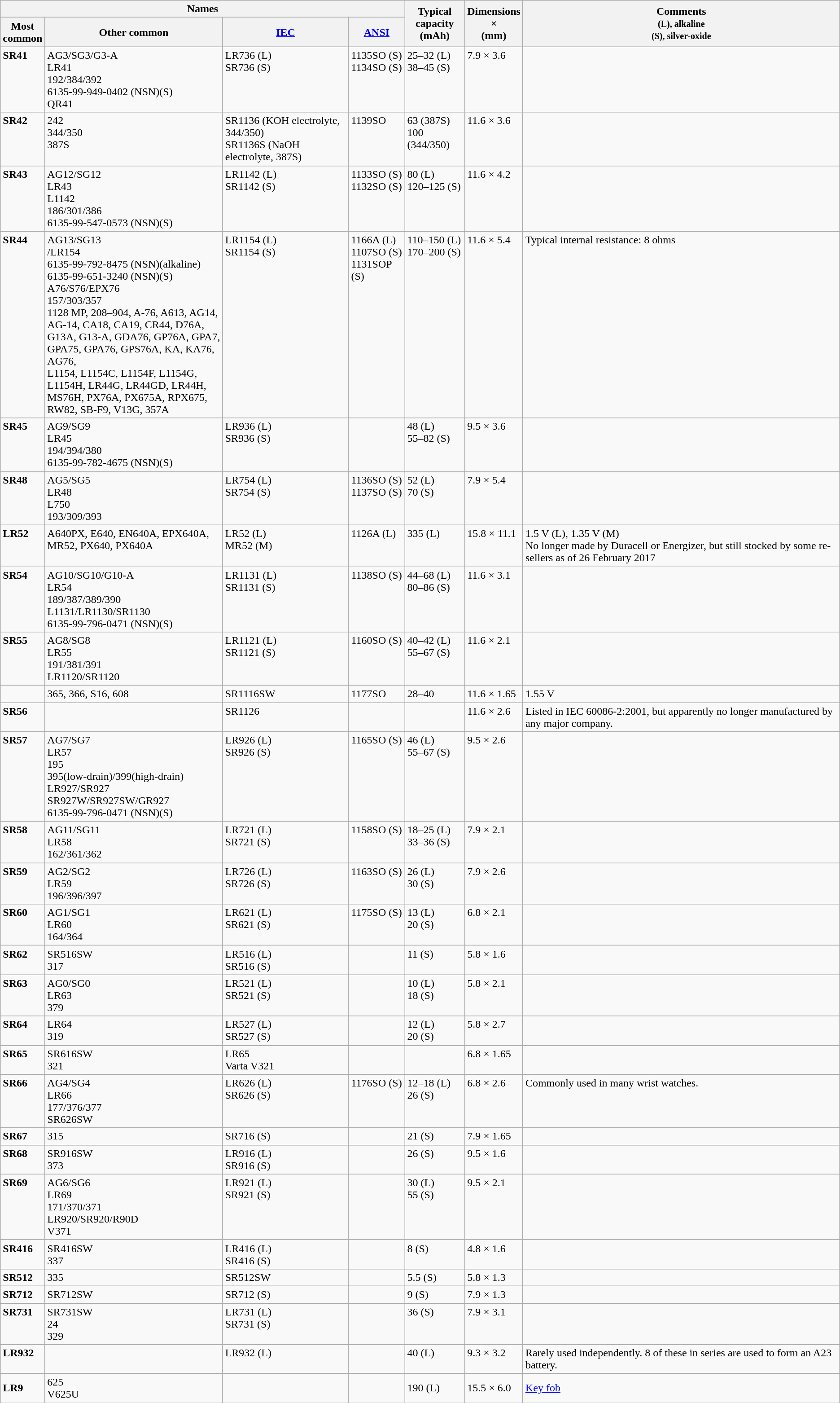<table class="wikitable sortable">
<tr>
<th colspan=4>Names</th>
<th rowspan=2>Typical <br>capacity <br>(mAh)</th>
<th rowspan=2>Dimensions <br> × <br>(mm)</th>
<th rowspan=2>Comments <br><small>(L), alkaline<br>(S), silver-oxide</small></th>
</tr>
<tr>
<th>Most <br>common</th>
<th>Other common</th>
<th><a href='#'>IEC</a></th>
<th><a href='#'>ANSI</a></th>
</tr>
<tr style="vertical-align:top;">
<td><strong>SR41</strong></td>
<td>AG3/SG3/G3-A<br>LR41<br>192/384/392<br>6135-99-949-0402 (NSN)(S)<br>QR41</td>
<td>LR736 (L)<br>SR736 (S)</td>
<td>1135SO (S)<br>1134SO (S)</td>
<td> 25–32 (L)<br>38–45 (S)</td>
<td> 7.9 × 3.6</td>
<td></td>
</tr>
<tr style="vertical-align:top;">
<td><strong>SR42</strong></td>
<td>242<br>344/350<br>387S</td>
<td>SR1136 (KOH electrolyte, 344/350)<br>SR1136S (NaOH electrolyte, 387S)</td>
<td>1139SO</td>
<td> 63 (387S)<br>100 (344/350)</td>
<td> 11.6 × 3.6</td>
<td></td>
</tr>
<tr style="vertical-align:top;">
<td><strong>SR43</strong></td>
<td>AG12/SG12<br>LR43<br>L1142<br>186/301/386<br>6135-99-547-0573 (NSN)(S)</td>
<td>LR1142 (L)<br>SR1142 (S)</td>
<td>1133SO (S)<br>1132SO (S)</td>
<td> 80 (L)<br>120–125 (S)</td>
<td> 11.6 × 4.2</td>
<td></td>
</tr>
<tr style="vertical-align:top;">
<td><strong>SR44</strong></td>
<td>AG13/SG13<br><strong></strong>/LR154<br>6135-99-792-8475 (NSN)(alkaline)<br>6135-99-651-3240 (NSN)(S)<br>A76/S76/EPX76<br>157/303/357<br>1128 MP, 208–904, A-76, A613, AG14,<br>AG-14, CA18, CA19, CR44, D76A,<br>G13A, G13-A, GDA76, GP76A, GPA7,<br>GPA75, GPA76, GPS76A, KA, KA76, AG76,<br>L1154, L1154C, L1154F, L1154G,<br>L1154H, LR44G, LR44GD, LR44H,<br>MS76H, PX76A, PX675A, RPX675,<br>RW82, SB-F9, V13G, 357A</td>
<td>LR1154 (L)<br>SR1154 (S)</td>
<td>1166A (L)<br>1107SO (S)<br>1131SOP (S)</td>
<td> 110–150 (L)<br>170–200 (S)</td>
<td> 11.6 × 5.4</td>
<td>Typical internal resistance: 8 ohms</td>
</tr>
<tr style="vertical-align:top;">
<td><strong>SR45</strong></td>
<td>AG9/SG9<br>LR45<br>194/394/380<br>6135-99-782-4675 (NSN)(S)</td>
<td>LR936 (L)<br>SR936 (S)</td>
<td></td>
<td> 48 (L)<br>55–82 (S)</td>
<td> 9.5 × 3.6</td>
<td></td>
</tr>
<tr style="vertical-align:top;">
<td><strong>SR48</strong></td>
<td>AG5/SG5<br>LR48<br>L750<br>193/309/393</td>
<td>LR754 (L)<br>SR754 (S)</td>
<td>1136SO (S)<br>1137SO (S)</td>
<td> 52 (L)<br>70 (S)</td>
<td> 7.9 × 5.4</td>
<td></td>
</tr>
<tr style="vertical-align:top;">
<td><strong>LR52</strong></td>
<td>A640PX, E640, EN640A, EPX640A,<br>MR52, PX640, PX640A</td>
<td>LR52 (L)<br>MR52 (M)</td>
<td>1126A (L)</td>
<td> 335 (L)</td>
<td> 15.8 × 11.1</td>
<td>1.5 V (L), 1.35 V (M)<br>No longer made by Duracell or Energizer, but still stocked by some re-sellers as of 26 February 2017</td>
</tr>
<tr style="vertical-align:top;">
<td><strong>SR54</strong></td>
<td>AG10/SG10/G10-A<br>LR54<br>189/387/389/390<br>L1131/LR1130/SR1130<br>6135-99-796-0471 (NSN)(S)</td>
<td>LR1131 (L)<br>SR1131 (S)</td>
<td>1138SO (S)</td>
<td> 44–68 (L)<br>80–86 (S)</td>
<td> 11.6 × 3.1</td>
<td></td>
</tr>
<tr style="vertical-align:top;">
<td><strong>SR55</strong></td>
<td>AG8/SG8<br>LR55<br>191/381/391<br>LR1120/SR1120</td>
<td>LR1121 (L)<br>SR1121 (S)</td>
<td>1160SO (S)</td>
<td> 40–42 (L)<br>55–67 (S)</td>
<td> 11.6 × 2.1</td>
<td></td>
</tr>
<tr style="vertical-align:top;">
<td></td>
<td>365, 366, S16, 608</td>
<td>SR1116SW</td>
<td>1177SO</td>
<td> 28–40</td>
<td> 11.6 × 1.65</td>
<td>1.55 V</td>
</tr>
<tr style="vertical-align:top;">
<td><strong>SR56</strong></td>
<td></td>
<td>SR1126</td>
<td></td>
<td></td>
<td> 11.6 × 2.6</td>
<td>Listed in IEC 60086-2:2001, but apparently no longer manufactured by any major company.</td>
</tr>
<tr style="vertical-align:top;">
<td><strong>SR57</strong></td>
<td>AG7/SG7<br>LR57<br>195<br>395(low-drain)/399(high-drain)<br>LR927/SR927<br>SR927W/SR927SW/GR927<br>6135-99-796-0471 (NSN)(S)</td>
<td>LR926 (L)<br>SR926 (S)</td>
<td>1165SO (S)</td>
<td> 46 (L)<br>55–67 (S)</td>
<td> 9.5 × 2.6</td>
<td></td>
</tr>
<tr style="vertical-align:top;">
<td><strong>SR58</strong></td>
<td>AG11/SG11<br>LR58<br>162/361/362</td>
<td>LR721 (L)<br>SR721 (S)</td>
<td>1158SO (S)</td>
<td> 18–25 (L)<br>33–36 (S)</td>
<td> 7.9 × 2.1</td>
<td></td>
</tr>
<tr style="vertical-align:top;">
<td><strong>SR59</strong></td>
<td>AG2/SG2<br>LR59<br>196/396/397</td>
<td>LR726 (L)<br>SR726 (S)</td>
<td>1163SO (S)</td>
<td> 26 (L)<br>30 (S)</td>
<td> 7.9 × 2.6</td>
<td></td>
</tr>
<tr style="vertical-align:top;">
<td><strong>SR60</strong></td>
<td>AG1/SG1<br>LR60<br>164/364</td>
<td>LR621 (L)<br>SR621 (S)</td>
<td>1175SO (S)</td>
<td> 13 (L)<br>20 (S)</td>
<td> 6.8 × 2.1</td>
<td></td>
</tr>
<tr style="vertical-align:top;">
<td><strong>SR62</strong></td>
<td>SR516SW<br>317</td>
<td>LR516 (L)<br>SR516 (S)</td>
<td></td>
<td> 11 (S)</td>
<td> 5.8 × 1.6</td>
<td></td>
</tr>
<tr style="vertical-align:top;">
<td><strong>SR63</strong></td>
<td>AG0/SG0<br>LR63<br>379</td>
<td>LR521 (L)<br>SR521 (S)</td>
<td></td>
<td> 10 (L)<br>18 (S)</td>
<td> 5.8 × 2.1</td>
<td></td>
</tr>
<tr style="vertical-align:top;">
<td><strong>SR64</strong></td>
<td>LR64<br>319</td>
<td>LR527 (L)<br>SR527 (S)</td>
<td></td>
<td> 12 (L)<br>20 (S)</td>
<td> 5.8 × 2.7</td>
<td></td>
</tr>
<tr style="vertical-align:top;">
<td><strong>SR65</strong></td>
<td>SR616SW<br>321</td>
<td>LR65<br>Varta V321</td>
<td></td>
<td></td>
<td> 6.8 × 1.65</td>
<td></td>
</tr>
<tr style="vertical-align:top;">
<td><strong>SR66</strong></td>
<td>AG4/SG4<br>LR66<br>177/376/377<br>SR626SW</td>
<td>LR626 (L)<br>SR626 (S)</td>
<td>1176SO (S)</td>
<td> 12–18 (L)<br>26 (S)</td>
<td> 6.8 × 2.6</td>
<td>Commonly used in many wrist watches.</td>
</tr>
<tr style="vertical-align:top;">
<td><strong>SR67</strong></td>
<td>315</td>
<td>SR716 (S)</td>
<td></td>
<td> 21 (S)</td>
<td> 7.9 × 1.65</td>
<td></td>
</tr>
<tr style="vertical-align:top;">
<td><strong>SR68</strong></td>
<td>SR916SW<br>373</td>
<td>LR916 (L)<br>SR916 (S)</td>
<td></td>
<td> 26 (S)</td>
<td> 9.5 × 1.6</td>
<td></td>
</tr>
<tr style="vertical-align:top;">
<td><strong>SR69</strong></td>
<td>AG6/SG6<br>LR69<br>171/370/371<br>LR920/SR920/R90D<br>V371</td>
<td>LR921 (L)<br>SR921 (S)</td>
<td></td>
<td> 30 (L)<br>55 (S)</td>
<td> 9.5 × 2.1</td>
<td></td>
</tr>
<tr style="vertical-align:top;">
<td><strong>SR416</strong></td>
<td>SR416SW<br>337</td>
<td>LR416 (L)<br>SR416 (S)</td>
<td></td>
<td> 8 (S)</td>
<td> 4.8 × 1.6</td>
<td></td>
</tr>
<tr>
<td><strong>SR512</strong></td>
<td>335</td>
<td>SR512SW</td>
<td></td>
<td>5.5 (S)</td>
<td>5.8 × 1.3</td>
<td></td>
</tr>
<tr style="vertical-align:top;">
<td><strong>SR712</strong></td>
<td>SR712SW</td>
<td>SR712 (S)</td>
<td></td>
<td> 9 (S)</td>
<td> 7.9 × 1.3</td>
<td></td>
</tr>
<tr style="vertical-align:top;">
<td><strong>SR731</strong></td>
<td>SR731SW<br>24<br>329</td>
<td>LR731 (L)<br>SR731 (S)</td>
<td></td>
<td> 36 (S)</td>
<td> 7.9 × 3.1</td>
<td></td>
</tr>
<tr style="vertical-align:top;"| LR932>
<td><strong>LR932</strong></td>
<td></td>
<td>LR932 (L)</td>
<td></td>
<td> 40 (L)</td>
<td> 9.3 × 3.2</td>
<td>Rarely used independently. 8 of these in series are used to form an A23 battery.</td>
</tr>
<tr>
<td><strong>LR9</strong></td>
<td>625<br>V625U</td>
<td></td>
<td></td>
<td>190 (L)</td>
<td>15.5 × 6.0</td>
<td><a href='#'>Key fob</a></td>
</tr>
</table>
